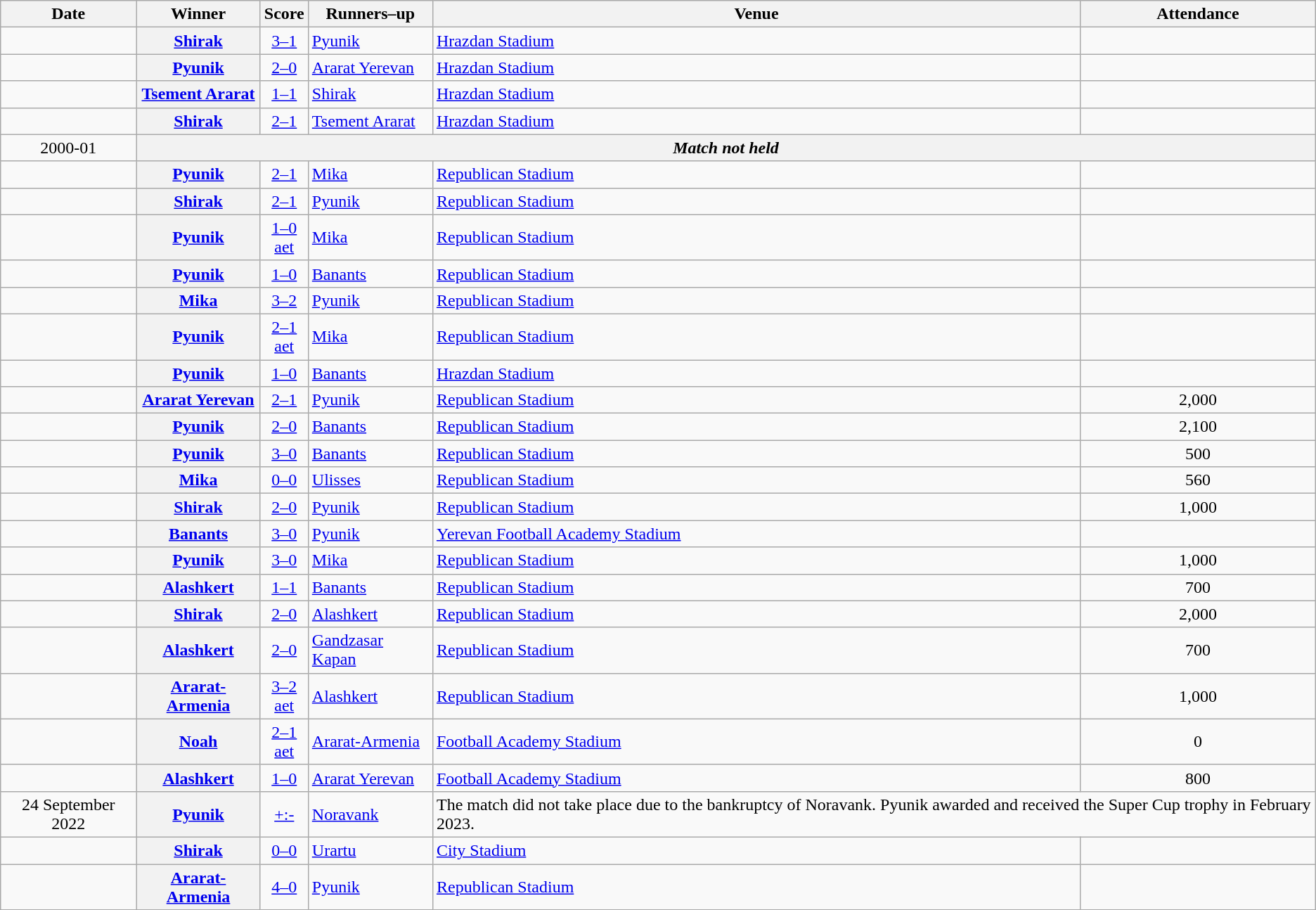<table class="sortable wikitable plainrowheaders">
<tr>
<th scope="col">Date</th>
<th scope="col">Winner</th>
<th scope="col">Score</th>
<th scope="col">Runners–up</th>
<th scope="col">Venue</th>
<th scope="col">Attendance</th>
</tr>
<tr>
<td align=center></td>
<th scope=row><a href='#'>Shirak</a></th>
<td align=center><a href='#'>3–1</a></td>
<td><a href='#'>Pyunik</a></td>
<td><a href='#'>Hrazdan Stadium</a></td>
<td align=center></td>
</tr>
<tr>
<td align=center></td>
<th scope=row><a href='#'>Pyunik</a></th>
<td align=center><a href='#'>2–0</a></td>
<td><a href='#'>Ararat Yerevan</a></td>
<td><a href='#'>Hrazdan Stadium</a></td>
<td align=center></td>
</tr>
<tr>
<td align=center></td>
<th scope=row><a href='#'>Tsement Ararat</a></th>
<td align=center><a href='#'>1–1</a> <br>  </td>
<td><a href='#'>Shirak</a></td>
<td><a href='#'>Hrazdan Stadium</a></td>
<td align=center></td>
</tr>
<tr>
<td align=center></td>
<th scope=row><a href='#'>Shirak</a></th>
<td align=center><a href='#'>2–1</a></td>
<td><a href='#'>Tsement Ararat</a></td>
<td><a href='#'>Hrazdan Stadium</a></td>
<td align=center></td>
</tr>
<tr>
<td align=center>2000-01</td>
<th colspan="5"><em>Match not held</em></th>
</tr>
<tr>
<td align=center></td>
<th scope=row><a href='#'>Pyunik</a> <br> </th>
<td align=center><a href='#'>2–1</a></td>
<td><a href='#'>Mika</a> <br> </td>
<td><a href='#'>Republican Stadium</a></td>
<td align=center></td>
</tr>
<tr>
<td align=center></td>
<th scope=row><a href='#'>Shirak</a> <br> </th>
<td align=center><a href='#'>2–1</a></td>
<td><a href='#'>Pyunik</a> <br> </td>
<td><a href='#'>Republican Stadium</a></td>
<td align=center></td>
</tr>
<tr>
<td align=center></td>
<th scope=row><a href='#'>Pyunik</a><br> </th>
<td align=center><a href='#'>1–0</a> <br> <a href='#'>aet</a></td>
<td><a href='#'>Mika</a> <br> </td>
<td><a href='#'>Republican Stadium</a></td>
<td align=center></td>
</tr>
<tr>
<td align=center></td>
<th scope=row><a href='#'>Pyunik</a><br> </th>
<td align=center><a href='#'>1–0</a></td>
<td><a href='#'>Banants</a> <br> </td>
<td><a href='#'>Republican Stadium</a></td>
<td align=center></td>
</tr>
<tr>
<td align=center></td>
<th scope=row><a href='#'>Mika</a><br> </th>
<td align=center><a href='#'>3–2</a></td>
<td><a href='#'>Pyunik</a> <br> </td>
<td><a href='#'>Republican Stadium</a></td>
<td align=center></td>
</tr>
<tr>
<td align=center></td>
<th scope=row><a href='#'>Pyunik</a><br> </th>
<td align=center><a href='#'>2–1</a> <br> <a href='#'>aet</a></td>
<td><a href='#'>Mika</a> <br> </td>
<td><a href='#'>Republican Stadium</a></td>
<td align=center></td>
</tr>
<tr>
<td align=center></td>
<th scope=row><a href='#'>Pyunik</a><br> </th>
<td align=center><a href='#'>1–0</a></td>
<td><a href='#'>Banants</a> <br> </td>
<td><a href='#'>Hrazdan Stadium</a></td>
<td align=center></td>
</tr>
<tr>
<td align=center></td>
<th scope=row><a href='#'>Ararat Yerevan</a> <br> </th>
<td align=center><a href='#'>2–1</a></td>
<td><a href='#'>Pyunik</a><br> </td>
<td><a href='#'>Republican Stadium</a></td>
<td align=center>2,000</td>
</tr>
<tr>
<td align=center></td>
<th scope=row><a href='#'>Pyunik</a><br> </th>
<td align=center><a href='#'>2–0</a></td>
<td><a href='#'>Banants</a> <br> </td>
<td><a href='#'>Republican Stadium</a></td>
<td align=center>2,100</td>
</tr>
<tr>
<td align=center></td>
<th scope=row><a href='#'>Pyunik</a><br> </th>
<td align=center><a href='#'>3–0</a></td>
<td><a href='#'>Banants</a> <br> </td>
<td><a href='#'>Republican Stadium</a></td>
<td align=center>500</td>
</tr>
<tr>
<td align=center></td>
<th scope=row><a href='#'>Mika</a> <br> </th>
<td align=center><a href='#'>0–0</a> <br>  </td>
<td><a href='#'>Ulisses</a> <br> </td>
<td><a href='#'>Republican Stadium</a></td>
<td align=center>560</td>
</tr>
<tr>
<td align=center></td>
<th scope=row><a href='#'>Shirak</a> <br> </th>
<td align=center><a href='#'>2–0</a></td>
<td><a href='#'>Pyunik</a> <br> </td>
<td><a href='#'>Republican Stadium</a></td>
<td align=center>1,000</td>
</tr>
<tr>
<td align=center></td>
<th scope=row><a href='#'>Banants</a> <br> </th>
<td align=center><a href='#'>3–0</a></td>
<td><a href='#'>Pyunik</a> <br> </td>
<td><a href='#'>Yerevan Football Academy Stadium</a></td>
<td align=center></td>
</tr>
<tr>
<td align=center></td>
<th scope=row><a href='#'>Pyunik</a> <br> </th>
<td align=center><a href='#'>3–0</a></td>
<td><a href='#'>Mika</a><br> </td>
<td><a href='#'>Republican Stadium</a></td>
<td align=center>1,000</td>
</tr>
<tr>
<td align=center></td>
<th scope=row><a href='#'>Alashkert</a> <br> </th>
<td align=center><a href='#'>1–1</a> <br>  </td>
<td><a href='#'>Banants</a><br> </td>
<td><a href='#'>Republican Stadium</a></td>
<td align=center>700</td>
</tr>
<tr>
<td align=center></td>
<th scope=row><a href='#'>Shirak</a> <br> </th>
<td align=center><a href='#'>2–0</a></td>
<td><a href='#'>Alashkert</a><br> </td>
<td><a href='#'>Republican Stadium</a></td>
<td align=center>2,000</td>
</tr>
<tr>
<td align=center></td>
<th scope=row><a href='#'>Alashkert</a> <br> </th>
<td align=center><a href='#'>2–0</a></td>
<td><a href='#'>Gandzasar Kapan</a><br> </td>
<td><a href='#'>Republican Stadium</a></td>
<td align=center>700</td>
</tr>
<tr>
<td align=center></td>
<th scope=row><a href='#'>Ararat-Armenia</a> <br> </th>
<td align=center><a href='#'>3–2</a> <br> <a href='#'>aet</a></td>
<td><a href='#'>Alashkert</a><br> </td>
<td><a href='#'>Republican Stadium</a></td>
<td align=center>1,000</td>
</tr>
<tr>
<td align=center></td>
<th scope=row><a href='#'>Noah</a><br> </th>
<td align=center><a href='#'>2–1</a> <br> <a href='#'>aet</a></td>
<td><a href='#'>Ararat-Armenia</a> <br> </td>
<td><a href='#'>Football Academy Stadium</a></td>
<td align=center>0</td>
</tr>
<tr>
<td align=center></td>
<th scope=row><a href='#'>Alashkert</a><br> </th>
<td align=center><a href='#'>1–0</a></td>
<td><a href='#'>Ararat Yerevan</a> <br> </td>
<td><a href='#'>Football Academy Stadium</a></td>
<td align=center>800</td>
</tr>
<tr>
<td align=center>24 September 2022</td>
<th scope=row><a href='#'>Pyunik</a><br> </th>
<td align=center><a href='#'>+:-</a></td>
<td><a href='#'>Noravank</a> <br> </td>
<td colspan="2">The match did not take place due to the bankruptcy of Noravank. Pyunik awarded and received the Super Cup trophy in February 2023.</td>
</tr>
<tr>
<td align=center></td>
<th scope=row><a href='#'>Shirak</a><br> </th>
<td align=center><a href='#'>0–0</a> <br> </td>
<td><a href='#'>Urartu</a> <br> </td>
<td><a href='#'>City Stadium</a></td>
<td align=center></td>
</tr>
<tr>
<td align=center></td>
<th scope=row><a href='#'>Ararat-Armenia</a><br> </th>
<td align=center><a href='#'>4–0</a></td>
<td><a href='#'>Pyunik</a> <br> </td>
<td><a href='#'>Republican Stadium</a></td>
<td align=center></td>
</tr>
</table>
